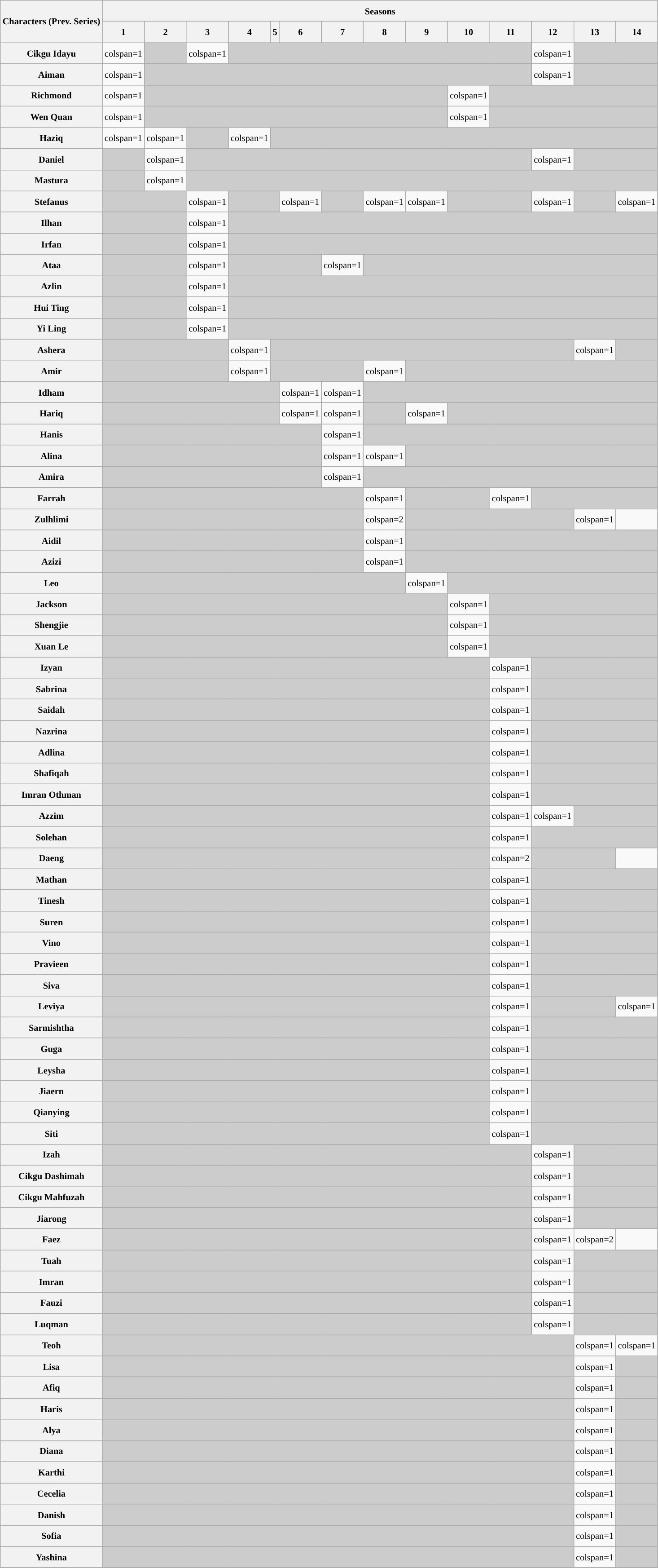<table class="wikitable sortable" style=" text-align:center; font-size:85%;  line-height:25px; width:auto;">
<tr>
<th rowspan=2 scope="col" style="background: #0000Z0;color: black">Characters (Prev. Series)</th>
<th colspan=14 scope="col" style="background:#0000Z0;color: black">Seasons</th>
</tr>
<tr>
<th>1</th>
<th>2</th>
<th>3</th>
<th>4</th>
<th>5</th>
<th>6</th>
<th>7</th>
<th>8</th>
<th>9</th>
<th>10</th>
<th>11</th>
<th>12</th>
<th>13</th>
<th>14</th>
</tr>
<tr>
<th>Cikgu Idayu</th>
<td>colspan=1 </td>
<td colspan=1 style="background:#ccc"></td>
<td>colspan=1 </td>
<td colspan=8 style="background:#ccc"></td>
<td>colspan=1 </td>
<td colspan=2 style="background:#ccc"></td>
</tr>
<tr>
<th>Aiman</th>
<td>colspan=1 </td>
<td colspan=10 style="background:#ccc"></td>
<td>colspan=1 </td>
<td colspan=2 style="background:#ccc"></td>
</tr>
<tr>
<th>Richmond</th>
<td>colspan=1 </td>
<td colspan=8 style="background:#ccc"></td>
<td>colspan=1 </td>
<td colspan=4 style="background:#ccc"></td>
</tr>
<tr>
<th>Wen Quan</th>
<td>colspan=1 </td>
<td colspan=8 style="background:#ccc"></td>
<td>colspan=1 </td>
<td colspan=4 style="background:#ccc"></td>
</tr>
<tr>
<th>Haziq</th>
<td>colspan=1 </td>
<td>colspan=1 </td>
<td colspan=1 style="background:#ccc"></td>
<td>colspan=1 </td>
<td colspan=10 style="background:#ccc"></td>
</tr>
<tr>
<th>Daniel</th>
<td colspan=1 style="background:#ccc"></td>
<td>colspan=1 </td>
<td colspan=9 style="background:#ccc"></td>
<td>colspan=1 </td>
<td colspan=2 style="background:#ccc"></td>
</tr>
<tr>
<th>Mastura</th>
<td colspan=1 style="background:#ccc"></td>
<td>colspan=1 </td>
<td colspan=12 style="background:#ccc"></td>
</tr>
<tr>
<th>Stefanus</th>
<td colspan=2 style="background:#ccc"></td>
<td>colspan=1 </td>
<td colspan=2 style="background:#ccc"></td>
<td>colspan=1 </td>
<td colspan=1 style="background:#ccc"></td>
<td>colspan=1 </td>
<td>colspan=1 </td>
<td colspan=2 style="background:#ccc"></td>
<td>colspan=1 </td>
<td colspan=1 style="background:#ccc"></td>
<td>colspan=1 </td>
</tr>
<tr>
<th>Ilhan</th>
<td colspan=2 style="background:#ccc"></td>
<td>colspan=1 </td>
<td colspan=11 style="background:#ccc"></td>
</tr>
<tr>
<th>Irfan</th>
<td colspan=2 style="background:#ccc"></td>
<td>colspan=1 </td>
<td colspan=11 style="background:#ccc"></td>
</tr>
<tr>
<th>Ataa</th>
<td colspan=2 style="background:#ccc"></td>
<td>colspan=1 </td>
<td colspan=3 style="background:#ccc"></td>
<td>colspan=1 </td>
<td colspan=7 style="background:#ccc"></td>
</tr>
<tr>
<th>Azlin</th>
<td colspan=2 style="background:#ccc"></td>
<td>colspan=1 </td>
<td colspan=11 style="background:#ccc"></td>
</tr>
<tr>
<th>Hui Ting</th>
<td colspan=2 style="background:#ccc"></td>
<td>colspan=1 </td>
<td colspan=11 style="background:#ccc"></td>
</tr>
<tr>
<th>Yi Ling</th>
<td colspan=2 style="background:#ccc"></td>
<td>colspan=1 </td>
<td colspan=11 style="background:#ccc"></td>
</tr>
<tr>
<th>Ashera</th>
<td colspan=3 style="background:#ccc"></td>
<td>colspan=1 </td>
<td colspan=8 style="background:#ccc"></td>
<td>colspan=1 </td>
<td colspan=1 style="background:#ccc"></td>
</tr>
<tr>
<th>Amir</th>
<td colspan=3 style="background:#ccc"></td>
<td>colspan=1 </td>
<td colspan=3 style="background:#ccc"></td>
<td>colspan=1 </td>
<td colspan=6 style="background:#ccc"></td>
</tr>
<tr>
<th>Idham</th>
<td colspan=5 style="background:#ccc"></td>
<td>colspan=1 </td>
<td>colspan=1 </td>
<td colspan=7 style="background:#ccc"></td>
</tr>
<tr>
<th>Hariq</th>
<td colspan=5 style="background:#ccc"></td>
<td>colspan=1 </td>
<td>colspan=1 </td>
<td colspan=1 style="background:#ccc"></td>
<td>colspan=1 </td>
<td colspan=5 style="background:#ccc"></td>
</tr>
<tr>
<th>Hanis</th>
<td colspan=6 style="background:#ccc"></td>
<td>colspan=1 </td>
<td colspan=7 style="background:#ccc"></td>
</tr>
<tr>
<th>Alina</th>
<td colspan=6 style="background:#ccc"></td>
<td>colspan=1 </td>
<td>colspan=1 </td>
<td colspan=6 style="background:#ccc"></td>
</tr>
<tr>
<th>Amira</th>
<td colspan=6 style="background:#ccc"></td>
<td>colspan=1 </td>
<td colspan=7 style="background:#ccc"></td>
</tr>
<tr>
<th>Farrah</th>
<td colspan=7 style="background:#ccc"></td>
<td>colspan=1 </td>
<td colspan=2 style="background:#ccc"></td>
<td>colspan=1 </td>
<td colspan=3 style="background:#ccc"></td>
</tr>
<tr>
<th>Zulhlimi</th>
<td colspan=7 style="background:#ccc"></td>
<td>colspan=2 </td>
<td colspan=4 style="background:#ccc"></td>
<td>colspan=1 </td>
</tr>
<tr>
<th>Aidil</th>
<td colspan=7 style="background:#ccc"></td>
<td>colspan=1 </td>
<td colspan=6 style="background:#ccc"></td>
</tr>
<tr>
<th>Azizi</th>
<td colspan=7 style="background:#ccc"></td>
<td>colspan=1 </td>
<td colspan=6 style="background:#ccc"></td>
</tr>
<tr>
<th>Leo</th>
<td colspan=8 style="background:#ccc"></td>
<td>colspan=1 </td>
<td colspan=5 style="background:#ccc"></td>
</tr>
<tr>
<th>Jackson</th>
<td colspan=9 style="background:#ccc"></td>
<td>colspan=1 </td>
<td colspan=4 style="background:#ccc"></td>
</tr>
<tr>
<th>Shengjie</th>
<td colspan=9 style="background:#ccc"></td>
<td>colspan=1 </td>
<td colspan=4 style="background:#ccc"></td>
</tr>
<tr>
<th>Xuan Le</th>
<td colspan=9 style="background:#ccc"></td>
<td>colspan=1 </td>
<td colspan=4 style="background:#ccc"></td>
</tr>
<tr>
<th>Izyan</th>
<td colspan=10 style="background:#ccc"></td>
<td>colspan=1 </td>
<td colspan=3 style="background:#ccc"></td>
</tr>
<tr>
<th>Sabrina</th>
<td colspan=10 style="background:#ccc"></td>
<td>colspan=1 </td>
<td colspan=3 style="background:#ccc"></td>
</tr>
<tr>
<th>Saidah</th>
<td colspan=10 style="background:#ccc"></td>
<td>colspan=1 </td>
<td colspan=3 style="background:#ccc"></td>
</tr>
<tr>
<th>Nazrina</th>
<td colspan=10 style="background:#ccc"></td>
<td>colspan=1 </td>
<td colspan=3 style="background:#ccc"></td>
</tr>
<tr>
<th>Adlina</th>
<td colspan=10 style="background:#ccc"></td>
<td>colspan=1 </td>
<td colspan=3 style="background:#ccc"></td>
</tr>
<tr>
<th>Shafiqah</th>
<td colspan=10 style="background:#ccc"></td>
<td>colspan=1 </td>
<td colspan=3 style="background:#ccc"></td>
</tr>
<tr>
<th>Imran Othman</th>
<td colspan=10 style="background:#ccc"></td>
<td>colspan=1 </td>
<td colspan=3 style="background:#ccc"></td>
</tr>
<tr>
<th>Azzim</th>
<td colspan=10 style="background:#ccc"></td>
<td>colspan=1 </td>
<td>colspan=1 </td>
<td colspan=2 style="background:#ccc"></td>
</tr>
<tr>
<th>Solehan</th>
<td colspan=10 style="background:#ccc"></td>
<td>colspan=1 </td>
<td colspan=3 style="background:#ccc"></td>
</tr>
<tr>
<th>Daeng</th>
<td colspan=10 style="background:#ccc"></td>
<td>colspan=2 </td>
<td colspan=2 style="background:#ccc"></td>
</tr>
<tr>
<th>Mathan</th>
<td colspan=10 style="background:#ccc"></td>
<td>colspan=1 </td>
<td colspan=3 style="background:#ccc"></td>
</tr>
<tr>
<th>Tinesh</th>
<td colspan=10 style="background:#ccc"></td>
<td>colspan=1 </td>
<td colspan=3 style="background:#ccc"></td>
</tr>
<tr>
<th>Suren</th>
<td colspan=10 style="background:#ccc"></td>
<td>colspan=1 </td>
<td colspan=3 style="background:#ccc"></td>
</tr>
<tr>
<th>Vino</th>
<td colspan=10 style="background:#ccc"></td>
<td>colspan=1 </td>
<td colspan=3 style="background:#ccc"></td>
</tr>
<tr>
<th>Pravieen</th>
<td colspan=10 style="background:#ccc"></td>
<td>colspan=1 </td>
<td colspan=3 style="background:#ccc"></td>
</tr>
<tr>
<th>Siva</th>
<td colspan=10 style="background:#ccc"></td>
<td>colspan=1 </td>
<td colspan=3 style="background:#ccc"></td>
</tr>
<tr>
<th>Leviya</th>
<td colspan=10 style="background:#ccc"></td>
<td>colspan=1 </td>
<td colspan=2 style="background:#ccc"></td>
<td>colspan=1 </td>
</tr>
<tr>
<th>Sarmishtha</th>
<td colspan=10 style="background:#ccc"></td>
<td>colspan=1 </td>
<td colspan=3 style="background:#ccc"></td>
</tr>
<tr>
<th>Guga</th>
<td colspan=10 style="background:#ccc"></td>
<td>colspan=1 </td>
<td colspan=3 style="background:#ccc"></td>
</tr>
<tr>
<th>Leysha</th>
<td colspan=10 style="background:#ccc"></td>
<td>colspan=1 </td>
<td colspan=3 style="background:#ccc"></td>
</tr>
<tr>
<th>Jiaern</th>
<td colspan=10 style="background:#ccc"></td>
<td>colspan=1 </td>
<td colspan=3 style="background:#ccc"></td>
</tr>
<tr>
<th>Qianying</th>
<td colspan=10 style="background:#ccc"></td>
<td>colspan=1 </td>
<td colspan=3 style="background:#ccc"></td>
</tr>
<tr>
<th>Siti</th>
<td colspan=10 style="background:#ccc"></td>
<td>colspan=1 </td>
<td colspan=3 style="background:#ccc"></td>
</tr>
<tr>
<th>Izah</th>
<td colspan=11 style="background:#ccc"></td>
<td>colspan=1 </td>
<td colspan=2 style="background:#ccc"></td>
</tr>
<tr>
<th>Cikgu Dashimah</th>
<td colspan=11 style="background:#ccc"></td>
<td>colspan=1 </td>
<td colspan=2 style="background:#ccc"></td>
</tr>
<tr>
<th>Cikgu Mahfuzah</th>
<td colspan=11 style="background:#ccc"></td>
<td>colspan=1 </td>
<td colspan=2 style="background:#ccc"></td>
</tr>
<tr>
<th>Jiarong</th>
<td colspan=11 style="background:#ccc"></td>
<td>colspan=1 </td>
<td colspan=2 style="background:#ccc"></td>
</tr>
<tr>
<th>Faez</th>
<td colspan=11 style="background:#ccc"></td>
<td>colspan=1 </td>
<td>colspan=2 </td>
</tr>
<tr>
<th>Tuah</th>
<td colspan=11 style="background:#ccc"></td>
<td>colspan=1 </td>
<td colspan=2 style="background:#ccc"></td>
</tr>
<tr>
<th>Imran</th>
<td colspan=11 style="background:#ccc"></td>
<td>colspan=1 </td>
<td colspan=2 style="background:#ccc"></td>
</tr>
<tr>
<th>Fauzi</th>
<td colspan=11 style="background:#ccc"></td>
<td>colspan=1 </td>
<td colspan=2 style="background:#ccc"></td>
</tr>
<tr>
<th>Luqman</th>
<td colspan=11 style="background:#ccc"></td>
<td>colspan=1 </td>
<td colspan=2 style="background:#ccc"></td>
</tr>
<tr>
<th>Teoh</th>
<td colspan=12 style="background:#ccc"></td>
<td>colspan=1 </td>
<td>colspan=1 </td>
</tr>
<tr>
<th>Lisa</th>
<td colspan=12 style="background:#ccc"></td>
<td>colspan=1 </td>
<td colspan=1 style="background:#ccc"></td>
</tr>
<tr>
<th>Afiq</th>
<td colspan=12 style="background:#ccc"></td>
<td>colspan=1 </td>
<td colspan=1 style="background:#ccc"></td>
</tr>
<tr>
<th>Haris</th>
<td colspan=12 style="background:#ccc"></td>
<td>colspan=1 </td>
<td colspan=1 style="background:#ccc"></td>
</tr>
<tr>
<th>Alya</th>
<td colspan=12 style="background:#ccc"></td>
<td>colspan=1 </td>
<td colspan=1 style="background:#ccc"></td>
</tr>
<tr>
<th>Diana</th>
<td colspan=12 style="background:#ccc"></td>
<td>colspan=1 </td>
<td colspan=1 style="background:#ccc"></td>
</tr>
<tr>
<th>Karthi</th>
<td colspan=12 style="background:#ccc"></td>
<td>colspan=1 </td>
<td colspan=1 style="background:#ccc"></td>
</tr>
<tr>
<th>Cecelia</th>
<td colspan=12 style="background:#ccc"></td>
<td>colspan=1 </td>
<td colspan=1 style="background:#ccc"></td>
</tr>
<tr>
<th>Danish</th>
<td colspan=12 style="background:#ccc"></td>
<td>colspan=1 </td>
<td colspan=1 style="background:#ccc"></td>
</tr>
<tr>
<th>Sofia</th>
<td colspan=12 style="background:#ccc"></td>
<td>colspan=1 </td>
<td colspan=1 style="background:#ccc"></td>
</tr>
<tr>
<th>Yashina</th>
<td colspan=12 style="background:#ccc"></td>
<td>colspan=1 </td>
<td colspan=1 style="background:#ccc"></td>
</tr>
<tr>
</tr>
</table>
